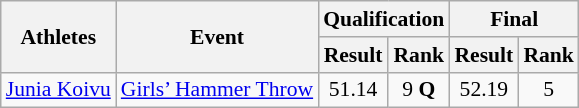<table class="wikitable" border="1" style="font-size:90%">
<tr>
<th rowspan=2>Athletes</th>
<th rowspan=2>Event</th>
<th colspan=2>Qualification</th>
<th colspan=2>Final</th>
</tr>
<tr>
<th>Result</th>
<th>Rank</th>
<th>Result</th>
<th>Rank</th>
</tr>
<tr>
<td><a href='#'>Junia Koivu</a></td>
<td><a href='#'>Girls’ Hammer Throw</a></td>
<td align=center>51.14</td>
<td align=center>9 <strong>Q</strong></td>
<td align=center>52.19</td>
<td align=center>5</td>
</tr>
</table>
